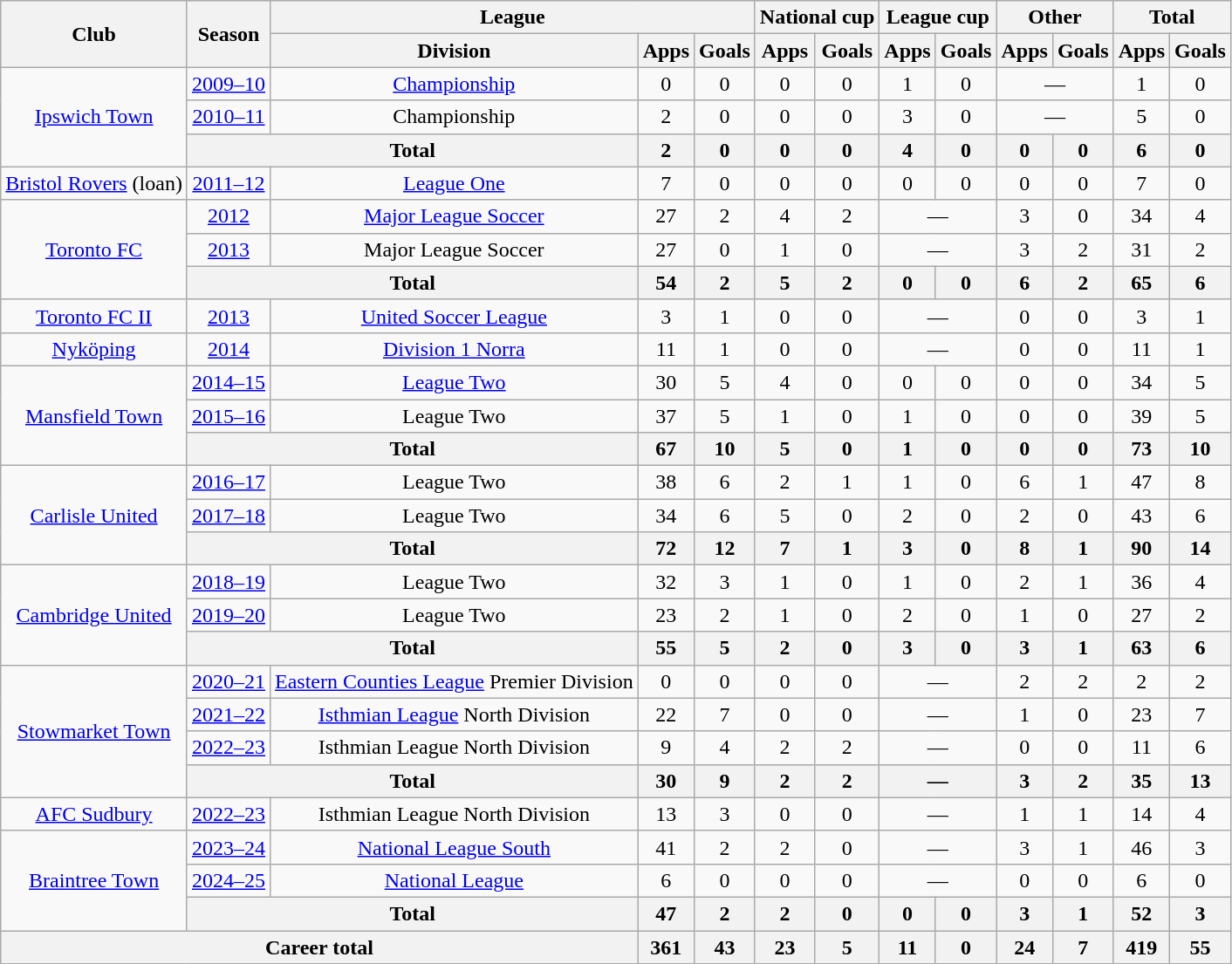<table class="wikitable" style="text-align:center">
<tr>
<th rowspan="2">Club</th>
<th rowspan="2">Season</th>
<th colspan="3">League</th>
<th colspan="2">National cup</th>
<th colspan="2">League cup</th>
<th colspan="2">Other</th>
<th colspan="2">Total</th>
</tr>
<tr>
<th>Division</th>
<th>Apps</th>
<th>Goals</th>
<th>Apps</th>
<th>Goals</th>
<th>Apps</th>
<th>Goals</th>
<th>Apps</th>
<th>Goals</th>
<th>Apps</th>
<th>Goals</th>
</tr>
<tr>
<td rowspan="3"><a href='#'>Ipswich Town</a></td>
<td><a href='#'>2009–10</a></td>
<td><a href='#'>Championship</a></td>
<td>0</td>
<td>0</td>
<td>0</td>
<td>0</td>
<td>1</td>
<td>0</td>
<td colspan="2">—</td>
<td>1</td>
<td>0</td>
</tr>
<tr>
<td><a href='#'>2010–11</a></td>
<td>Championship</td>
<td>2</td>
<td>0</td>
<td>0</td>
<td>0</td>
<td>3</td>
<td>0</td>
<td colspan="2">—</td>
<td>5</td>
<td>0</td>
</tr>
<tr>
<th colspan="2">Total</th>
<th>2</th>
<th>0</th>
<th>0</th>
<th>0</th>
<th>4</th>
<th>0</th>
<th>0</th>
<th>0</th>
<th>6</th>
<th>0</th>
</tr>
<tr>
<td><a href='#'>Bristol Rovers</a> (loan)</td>
<td><a href='#'>2011–12</a></td>
<td><a href='#'>League One</a></td>
<td>7</td>
<td>0</td>
<td>0</td>
<td>0</td>
<td>0</td>
<td>0</td>
<td>0</td>
<td>0</td>
<td>7</td>
<td>0</td>
</tr>
<tr>
<td rowspan="3"><a href='#'>Toronto FC</a></td>
<td><a href='#'>2012</a></td>
<td><a href='#'>Major League Soccer</a></td>
<td>27</td>
<td>2</td>
<td>4</td>
<td>2</td>
<td colspan="2">—</td>
<td>3</td>
<td>0</td>
<td>34</td>
<td>4</td>
</tr>
<tr>
<td><a href='#'>2013</a></td>
<td>Major League Soccer</td>
<td>27</td>
<td>0</td>
<td>1</td>
<td>0</td>
<td colspan="2">—</td>
<td>3</td>
<td>2</td>
<td>31</td>
<td>2</td>
</tr>
<tr>
<th colspan="2">Total</th>
<th>54</th>
<th>2</th>
<th>5</th>
<th>2</th>
<th>0</th>
<th>0</th>
<th>6</th>
<th>2</th>
<th>65</th>
<th>6</th>
</tr>
<tr>
<td><a href='#'>Toronto FC II</a></td>
<td><a href='#'>2013</a></td>
<td><a href='#'>United Soccer League</a></td>
<td>3</td>
<td>1</td>
<td>0</td>
<td>0</td>
<td colspan="2">—</td>
<td>0</td>
<td>0</td>
<td>3</td>
<td>1</td>
</tr>
<tr>
<td><a href='#'>Nyköping</a></td>
<td><a href='#'>2014</a></td>
<td><a href='#'>Division 1 Norra</a></td>
<td>11</td>
<td>1</td>
<td>0</td>
<td>0</td>
<td colspan="2">—</td>
<td>0</td>
<td>0</td>
<td>11</td>
<td>1</td>
</tr>
<tr>
<td rowspan="3"><a href='#'>Mansfield Town</a></td>
<td><a href='#'>2014–15</a></td>
<td><a href='#'>League Two</a></td>
<td>30</td>
<td>5</td>
<td>4</td>
<td>0</td>
<td>0</td>
<td>0</td>
<td>0</td>
<td>0</td>
<td>34</td>
<td>5</td>
</tr>
<tr>
<td><a href='#'>2015–16</a></td>
<td>League Two</td>
<td>37</td>
<td>5</td>
<td>1</td>
<td>0</td>
<td>1</td>
<td>0</td>
<td>0</td>
<td>0</td>
<td>39</td>
<td>5</td>
</tr>
<tr>
<th colspan="2">Total</th>
<th>67</th>
<th>10</th>
<th>5</th>
<th>0</th>
<th>1</th>
<th>0</th>
<th>0</th>
<th>0</th>
<th>73</th>
<th>10</th>
</tr>
<tr>
<td rowspan="3"><a href='#'>Carlisle United</a></td>
<td><a href='#'>2016–17</a></td>
<td>League Two</td>
<td>38</td>
<td>6</td>
<td>2</td>
<td>1</td>
<td>1</td>
<td>0</td>
<td>6</td>
<td>1</td>
<td>47</td>
<td>8</td>
</tr>
<tr>
<td><a href='#'>2017–18</a></td>
<td>League Two</td>
<td>34</td>
<td>6</td>
<td>5</td>
<td>0</td>
<td>2</td>
<td>0</td>
<td>2</td>
<td>0</td>
<td>43</td>
<td>6</td>
</tr>
<tr>
<th colspan="2">Total</th>
<th>72</th>
<th>12</th>
<th>7</th>
<th>1</th>
<th>3</th>
<th>0</th>
<th>8</th>
<th>1</th>
<th>90</th>
<th>14</th>
</tr>
<tr>
<td rowspan="3"><a href='#'>Cambridge United</a></td>
<td><a href='#'>2018–19</a></td>
<td>League Two</td>
<td>32</td>
<td>3</td>
<td>1</td>
<td>0</td>
<td>1</td>
<td>0</td>
<td>2</td>
<td>1</td>
<td>36</td>
<td>4</td>
</tr>
<tr>
<td><a href='#'>2019–20</a></td>
<td>League Two</td>
<td>23</td>
<td>2</td>
<td>1</td>
<td>0</td>
<td>2</td>
<td>0</td>
<td>1</td>
<td>0</td>
<td>27</td>
<td>2</td>
</tr>
<tr>
<th colspan="2">Total</th>
<th>55</th>
<th>5</th>
<th>2</th>
<th>0</th>
<th>3</th>
<th>0</th>
<th>3</th>
<th>1</th>
<th>63</th>
<th>6</th>
</tr>
<tr>
<td rowspan="4"><a href='#'>Stowmarket Town</a></td>
<td><a href='#'>2020–21</a></td>
<td><a href='#'>Eastern Counties League</a> Premier Division</td>
<td>0</td>
<td>0</td>
<td>0</td>
<td>0</td>
<td colspan="2">—</td>
<td>2</td>
<td>2</td>
<td>2</td>
<td>2</td>
</tr>
<tr>
<td><a href='#'>2021–22</a></td>
<td><a href='#'>Isthmian League</a> North Division</td>
<td>22</td>
<td>7</td>
<td>0</td>
<td>0</td>
<td colspan="2">—</td>
<td>1</td>
<td>0</td>
<td>23</td>
<td>7</td>
</tr>
<tr>
<td><a href='#'>2022–23</a></td>
<td>Isthmian League North Division</td>
<td>9</td>
<td>4</td>
<td>2</td>
<td>2</td>
<td colspan="2">—</td>
<td>0</td>
<td>0</td>
<td>11</td>
<td>6</td>
</tr>
<tr>
<th colspan="2">Total</th>
<th>30</th>
<th>9</th>
<th>2</th>
<th>2</th>
<th colspan="2">—</th>
<th>3</th>
<th>2</th>
<th>35</th>
<th>13</th>
</tr>
<tr>
<td><a href='#'>AFC Sudbury</a></td>
<td><a href='#'>2022–23</a></td>
<td>Isthmian League North Division</td>
<td>13</td>
<td>3</td>
<td>0</td>
<td>0</td>
<td colspan="2">—</td>
<td>1</td>
<td>1</td>
<td>14</td>
<td>4</td>
</tr>
<tr>
<td rowspan="3"><a href='#'>Braintree Town</a></td>
<td><a href='#'>2023–24</a></td>
<td><a href='#'>National League South</a></td>
<td>41</td>
<td>2</td>
<td>2</td>
<td>0</td>
<td colspan="2">—</td>
<td>3</td>
<td>1</td>
<td>46</td>
<td>3</td>
</tr>
<tr>
<td><a href='#'>2024–25</a></td>
<td><a href='#'>National League</a></td>
<td>6</td>
<td>0</td>
<td>0</td>
<td>0</td>
<td colspan="2">—</td>
<td>0</td>
<td>0</td>
<td>6</td>
<td>0</td>
</tr>
<tr>
<th colspan="2">Total</th>
<th>47</th>
<th>2</th>
<th>2</th>
<th>0</th>
<th>0</th>
<th>0</th>
<th>3</th>
<th>1</th>
<th>52</th>
<th>3</th>
</tr>
<tr>
<th colspan="3">Career total</th>
<th>361</th>
<th>43</th>
<th>23</th>
<th>5</th>
<th>11</th>
<th>0</th>
<th>24</th>
<th>7</th>
<th>419</th>
<th>55</th>
</tr>
</table>
